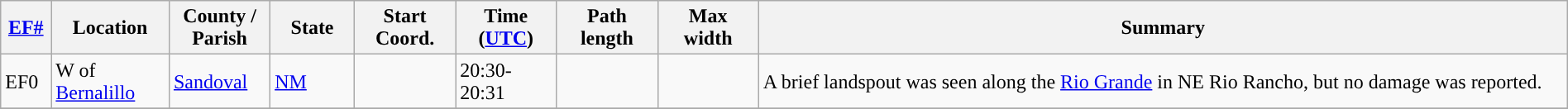<table class="wikitable sortable" style="width:100%;">
<tr>
<th scope="col"  style="width:3%; text-align:center;"><a href='#'>EF#</a></th>
<th scope="col"  style="width:7%; text-align:center;" class="unsortable">Location</th>
<th scope="col"  style="width:6%; text-align:center;" class="unsortable">County / Parish</th>
<th scope="col"  style="width:5%; text-align:center;">State</th>
<th scope="col"  style="width:6%; text-align:center;">Start Coord.</th>
<th scope="col"  style="width:6%; text-align:center;">Time (<a href='#'>UTC</a>)</th>
<th scope="col"  style="width:6%; text-align:center;">Path length</th>
<th scope="col"  style="width:6%; text-align:center;">Max width</th>
<th scope="col" class="unsortable" style="width:48%; text-align:center;">Summary</th>
</tr>
<tr>
<td>EF0</td>
<td>W of <a href='#'>Bernalillo</a></td>
<td><a href='#'>Sandoval</a></td>
<td><a href='#'>NM</a></td>
<td></td>
<td>20:30-20:31</td>
<td></td>
<td></td>
<td>A brief landspout was seen along the <a href='#'>Rio Grande</a> in NE Rio Rancho, but no damage was reported.</td>
</tr>
<tr>
</tr>
</table>
